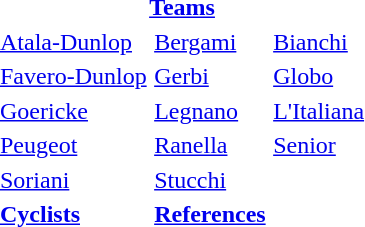<table class="toc" style="padding: 6px; border-spacing: 3px;">
<tr>
<th colspan=3><a href='#'>Teams</a></th>
</tr>
<tr>
<td><a href='#'>Atala-Dunlop</a></td>
<td><a href='#'>Bergami</a></td>
<td><a href='#'>Bianchi</a></td>
</tr>
<tr>
<td><a href='#'>Favero-Dunlop</a></td>
<td><a href='#'>Gerbi</a></td>
<td><a href='#'>Globo</a></td>
</tr>
<tr>
<td><a href='#'>Goericke</a></td>
<td><a href='#'>Legnano</a></td>
<td><a href='#'>L'Italiana</a></td>
</tr>
<tr>
<td><a href='#'>Peugeot</a></td>
<td><a href='#'>Ranella</a></td>
<td><a href='#'>Senior</a></td>
</tr>
<tr>
<td><a href='#'>Soriani</a></td>
<td><a href='#'>Stucchi</a></td>
<td></td>
</tr>
<tr>
<td align=left><strong><a href='#'>Cyclists</a></strong></td>
<td align=right><strong><a href='#'>References</a></strong></td>
</tr>
</table>
